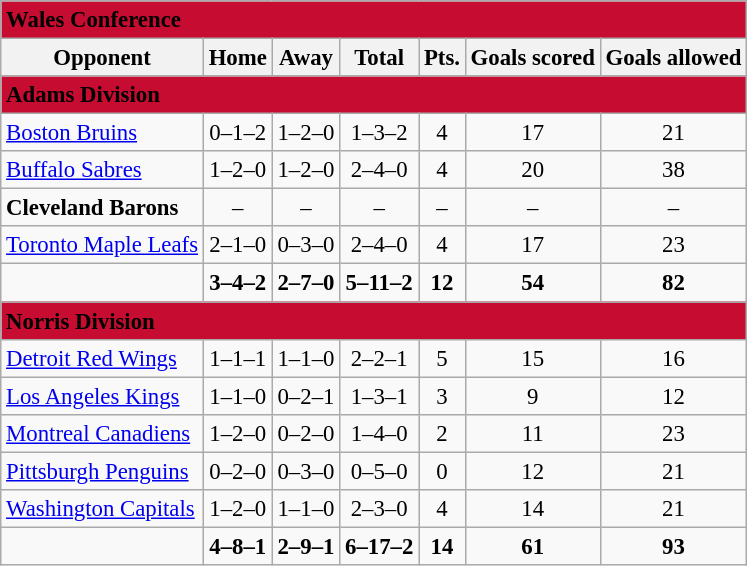<table class="wikitable" style="font-size: 95%; text-align: center">
<tr>
<td colspan="7" style="text-align:left; background:#c60c30"><span> <strong>Wales Conference</strong> </span></td>
</tr>
<tr>
<th>Opponent</th>
<th>Home</th>
<th>Away</th>
<th>Total</th>
<th>Pts.</th>
<th>Goals scored</th>
<th>Goals allowed</th>
</tr>
<tr>
<td colspan="7" style="text-align:left; background:#c60c30"><span> <strong>Adams Division</strong> </span></td>
</tr>
<tr>
<td style="text-align:left"><a href='#'>Boston Bruins</a></td>
<td>0–1–2</td>
<td>1–2–0</td>
<td>1–3–2</td>
<td>4</td>
<td>17</td>
<td>21</td>
</tr>
<tr>
<td style="text-align:left"><a href='#'>Buffalo Sabres</a></td>
<td>1–2–0</td>
<td>1–2–0</td>
<td>2–4–0</td>
<td>4</td>
<td>20</td>
<td>38</td>
</tr>
<tr>
<td style="text-align:left"><strong>Cleveland Barons</strong></td>
<td>–</td>
<td>–</td>
<td>–</td>
<td>–</td>
<td>–</td>
<td>–</td>
</tr>
<tr>
<td style="text-align:left"><a href='#'>Toronto Maple Leafs</a></td>
<td>2–1–0</td>
<td>0–3–0</td>
<td>2–4–0</td>
<td>4</td>
<td>17</td>
<td>23</td>
</tr>
<tr style="font-weight:bold">
<td></td>
<td>3–4–2</td>
<td>2–7–0</td>
<td>5–11–2</td>
<td>12</td>
<td>54</td>
<td>82</td>
</tr>
<tr>
<td colspan="7" style="text-align:left; background:#c60c30"><span> <strong>Norris Division</strong> </span></td>
</tr>
<tr>
<td style="text-align:left"><a href='#'>Detroit Red Wings</a></td>
<td>1–1–1</td>
<td>1–1–0</td>
<td>2–2–1</td>
<td>5</td>
<td>15</td>
<td>16</td>
</tr>
<tr>
<td style="text-align:left"><a href='#'>Los Angeles Kings</a></td>
<td>1–1–0</td>
<td>0–2–1</td>
<td>1–3–1</td>
<td>3</td>
<td>9</td>
<td>12</td>
</tr>
<tr>
<td style="text-align:left"><a href='#'>Montreal Canadiens</a></td>
<td>1–2–0</td>
<td>0–2–0</td>
<td>1–4–0</td>
<td>2</td>
<td>11</td>
<td>23</td>
</tr>
<tr>
<td style="text-align:left"><a href='#'>Pittsburgh Penguins</a></td>
<td>0–2–0</td>
<td>0–3–0</td>
<td>0–5–0</td>
<td>0</td>
<td>12</td>
<td>21</td>
</tr>
<tr>
<td style="text-align:left"><a href='#'>Washington Capitals</a></td>
<td>1–2–0</td>
<td>1–1–0</td>
<td>2–3–0</td>
<td>4</td>
<td>14</td>
<td>21</td>
</tr>
<tr style="font-weight:bold">
<td></td>
<td>4–8–1</td>
<td>2–9–1</td>
<td>6–17–2</td>
<td>14</td>
<td>61</td>
<td>93</td>
</tr>
</table>
